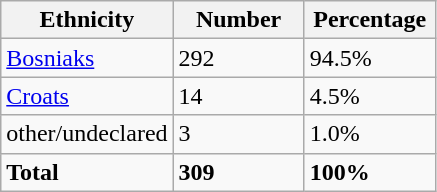<table class="wikitable">
<tr>
<th width="100px">Ethnicity</th>
<th width="80px">Number</th>
<th width="80px">Percentage</th>
</tr>
<tr>
<td><a href='#'>Bosniaks</a></td>
<td>292</td>
<td>94.5%</td>
</tr>
<tr>
<td><a href='#'>Croats</a></td>
<td>14</td>
<td>4.5%</td>
</tr>
<tr>
<td>other/undeclared</td>
<td>3</td>
<td>1.0%</td>
</tr>
<tr>
<td><strong>Total</strong></td>
<td><strong>309</strong></td>
<td><strong>100%</strong></td>
</tr>
</table>
